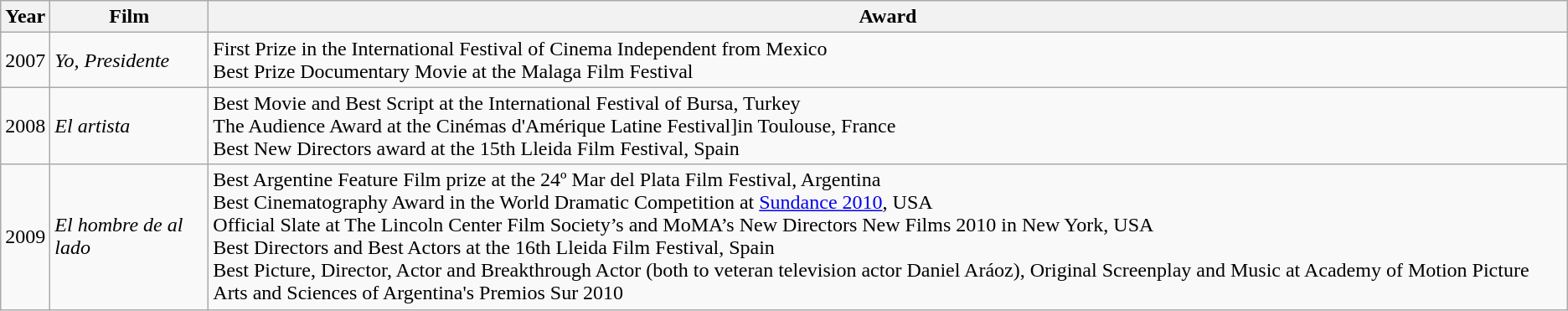<table class="wikitable">
<tr>
<th>Year</th>
<th>Film</th>
<th>Award</th>
</tr>
<tr>
<td>2007</td>
<td><em>Yo, Presidente</em></td>
<td>First Prize in the International Festival of Cinema Independent from Mexico<br>Best Prize Documentary Movie at the Malaga Film Festival</td>
</tr>
<tr>
<td>2008</td>
<td><em>El artista</em></td>
<td>Best Movie and Best Script at the International Festival of Bursa, Turkey<br>The Audience Award at the Cinémas d'Amérique Latine Festival]in Toulouse, France<br>Best New Directors award at the 15th Lleida Film Festival, Spain</td>
</tr>
<tr>
<td>2009</td>
<td><em>El hombre de al lado</em></td>
<td>Best Argentine Feature Film prize at the 24º Mar del Plata Film Festival, Argentina<br>Best Cinematography Award in the World Dramatic Competition at <a href='#'>Sundance 2010</a>, USA<br>Official Slate at The Lincoln Center Film Society’s and MoMA’s New Directors New Films 2010 in New York, USA<br>Best Directors and Best Actors at the 16th Lleida Film Festival, Spain<br>Best Picture, Director, Actor and Breakthrough Actor (both to veteran television actor Daniel Aráoz), Original Screenplay and Music at Academy of Motion Picture Arts and Sciences of Argentina's Premios Sur 2010</td>
</tr>
</table>
